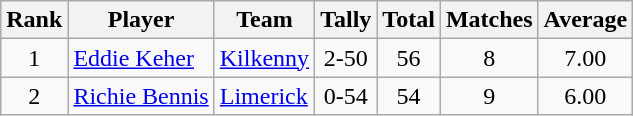<table class="wikitable">
<tr>
<th>Rank</th>
<th>Player</th>
<th>Team</th>
<th>Tally</th>
<th>Total</th>
<th>Matches</th>
<th>Average</th>
</tr>
<tr>
<td rowspan=1 align=center>1</td>
<td><a href='#'>Eddie Keher</a></td>
<td><a href='#'>Kilkenny</a></td>
<td align=center>2-50</td>
<td align=center>56</td>
<td align=center>8</td>
<td align=center>7.00</td>
</tr>
<tr>
<td rowspan=1 align=center>2</td>
<td><a href='#'>Richie Bennis</a></td>
<td><a href='#'>Limerick</a></td>
<td align=center>0-54</td>
<td align=center>54</td>
<td align=center>9</td>
<td align=center>6.00</td>
</tr>
</table>
